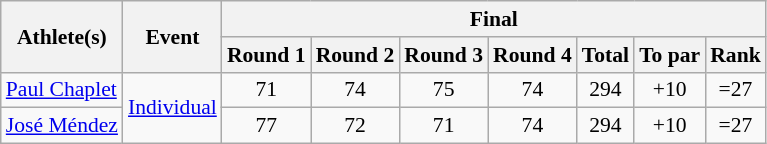<table class="wikitable" border="1" style="font-size:90%;text-align:center">
<tr>
<th rowspan=2>Athlete(s)</th>
<th rowspan=2>Event</th>
<th colspan=7>Final</th>
</tr>
<tr>
<th>Round 1</th>
<th>Round 2</th>
<th>Round 3</th>
<th>Round 4</th>
<th>Total</th>
<th>To par</th>
<th>Rank</th>
</tr>
<tr>
<td align=left><a href='#'>Paul Chaplet</a></td>
<td align=left rowspan=2><a href='#'>Individual</a></td>
<td>71</td>
<td>74</td>
<td>75</td>
<td>74</td>
<td>294</td>
<td>+10</td>
<td>=27</td>
</tr>
<tr>
<td align=left><a href='#'>José Méndez</a></td>
<td>77</td>
<td>72</td>
<td>71</td>
<td>74</td>
<td>294</td>
<td>+10</td>
<td>=27</td>
</tr>
</table>
